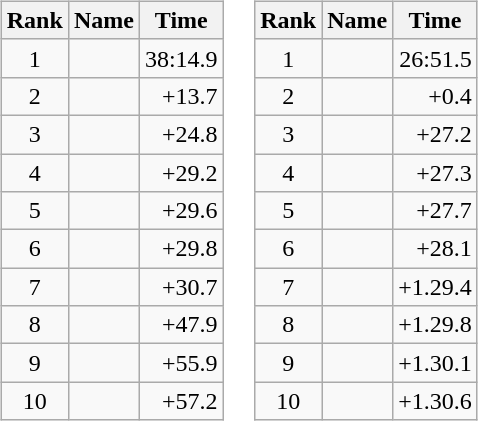<table border="0">
<tr>
<td valign="top"><br><table class="wikitable">
<tr>
<th>Rank</th>
<th>Name</th>
<th>Time</th>
</tr>
<tr>
<td style="text-align:center;">1</td>
<td></td>
<td align="right">38:14.9</td>
</tr>
<tr>
<td style="text-align:center;">2</td>
<td></td>
<td align="right">+13.7</td>
</tr>
<tr>
<td style="text-align:center;">3</td>
<td></td>
<td align="right">+24.8</td>
</tr>
<tr>
<td style="text-align:center;">4</td>
<td></td>
<td align="right">+29.2</td>
</tr>
<tr>
<td style="text-align:center;">5</td>
<td></td>
<td align="right">+29.6</td>
</tr>
<tr>
<td style="text-align:center;">6</td>
<td></td>
<td align="right">+29.8</td>
</tr>
<tr>
<td style="text-align:center;">7</td>
<td></td>
<td align="right">+30.7</td>
</tr>
<tr>
<td style="text-align:center;">8</td>
<td></td>
<td align="right">+47.9</td>
</tr>
<tr>
<td style="text-align:center;">9</td>
<td></td>
<td align="right">+55.9</td>
</tr>
<tr>
<td style="text-align:center;">10</td>
<td></td>
<td align="right">+57.2</td>
</tr>
</table>
</td>
<td valign="top"><br><table class="wikitable">
<tr>
<th>Rank</th>
<th>Name</th>
<th>Time</th>
</tr>
<tr>
<td style="text-align:center;">1</td>
<td></td>
<td align="right">26:51.5</td>
</tr>
<tr>
<td style="text-align:center;">2</td>
<td></td>
<td align="right">+0.4</td>
</tr>
<tr>
<td style="text-align:center;">3</td>
<td></td>
<td align="right">+27.2</td>
</tr>
<tr>
<td style="text-align:center;">4</td>
<td></td>
<td align="right">+27.3</td>
</tr>
<tr>
<td style="text-align:center;">5</td>
<td></td>
<td align="right">+27.7</td>
</tr>
<tr>
<td style="text-align:center;">6</td>
<td></td>
<td align="right">+28.1</td>
</tr>
<tr>
<td style="text-align:center;">7</td>
<td></td>
<td align="right">+1.29.4</td>
</tr>
<tr>
<td style="text-align:center;">8</td>
<td></td>
<td align="right">+1.29.8</td>
</tr>
<tr>
<td style="text-align:center;">9</td>
<td></td>
<td align="right">+1.30.1</td>
</tr>
<tr>
<td style="text-align:center;">10</td>
<td></td>
<td align="right">+1.30.6</td>
</tr>
</table>
</td>
</tr>
</table>
